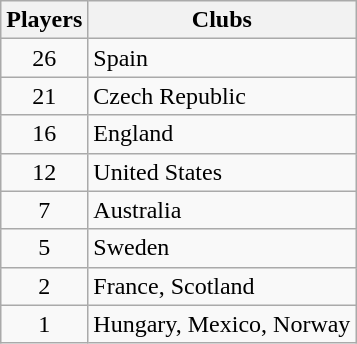<table class="wikitable">
<tr>
<th>Players</th>
<th>Clubs</th>
</tr>
<tr>
<td align="center">26</td>
<td> Spain</td>
</tr>
<tr>
<td align="center">21</td>
<td> Czech Republic</td>
</tr>
<tr>
<td align="center">16</td>
<td> England</td>
</tr>
<tr>
<td align="center">12</td>
<td> United States</td>
</tr>
<tr>
<td align="center">7</td>
<td> Australia</td>
</tr>
<tr>
<td align="center">5</td>
<td> Sweden</td>
</tr>
<tr>
<td align="center">2</td>
<td> France,  Scotland</td>
</tr>
<tr>
<td align="center">1</td>
<td> Hungary,  Mexico,  Norway</td>
</tr>
</table>
